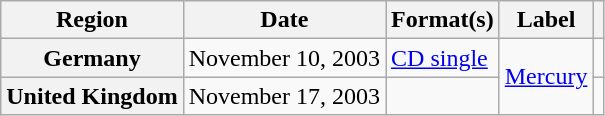<table class="wikitable plainrowheaders">
<tr>
<th scope="col">Region</th>
<th scope="col">Date</th>
<th scope="col">Format(s)</th>
<th scope="col">Label</th>
<th scope="col"></th>
</tr>
<tr>
<th scope="row">Germany</th>
<td>November 10, 2003</td>
<td><a href='#'>CD single</a></td>
<td rowspan="2"><a href='#'>Mercury</a></td>
<td></td>
</tr>
<tr>
<th scope="row">United Kingdom</th>
<td>November 17, 2003</td>
<td></td>
<td></td>
</tr>
</table>
